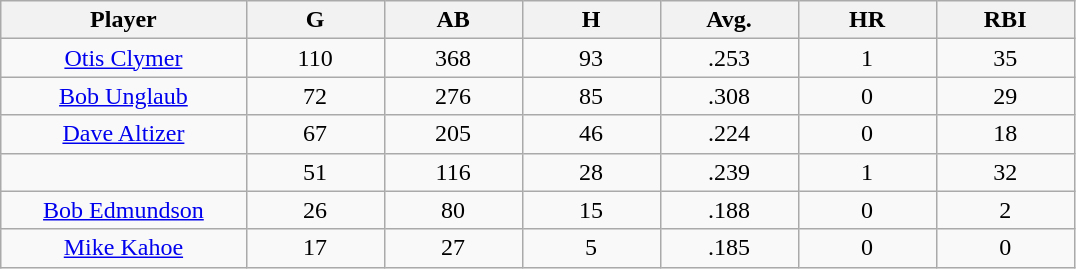<table class="wikitable sortable">
<tr>
<th bgcolor="#DDDDFF" width="16%">Player</th>
<th bgcolor="#DDDDFF" width="9%">G</th>
<th bgcolor="#DDDDFF" width="9%">AB</th>
<th bgcolor="#DDDDFF" width="9%">H</th>
<th bgcolor="#DDDDFF" width="9%">Avg.</th>
<th bgcolor="#DDDDFF" width="9%">HR</th>
<th bgcolor="#DDDDFF" width="9%">RBI</th>
</tr>
<tr align="center">
<td><a href='#'>Otis Clymer</a></td>
<td>110</td>
<td>368</td>
<td>93</td>
<td>.253</td>
<td>1</td>
<td>35</td>
</tr>
<tr align="center">
<td><a href='#'>Bob Unglaub</a></td>
<td>72</td>
<td>276</td>
<td>85</td>
<td>.308</td>
<td>0</td>
<td>29</td>
</tr>
<tr align="center">
<td><a href='#'>Dave Altizer</a></td>
<td>67</td>
<td>205</td>
<td>46</td>
<td>.224</td>
<td>0</td>
<td>18</td>
</tr>
<tr align="center">
<td></td>
<td>51</td>
<td>116</td>
<td>28</td>
<td>.239</td>
<td>1</td>
<td>32</td>
</tr>
<tr align="center">
<td><a href='#'>Bob Edmundson</a></td>
<td>26</td>
<td>80</td>
<td>15</td>
<td>.188</td>
<td>0</td>
<td>2</td>
</tr>
<tr align="center">
<td><a href='#'>Mike Kahoe</a></td>
<td>17</td>
<td>27</td>
<td>5</td>
<td>.185</td>
<td>0</td>
<td>0</td>
</tr>
</table>
